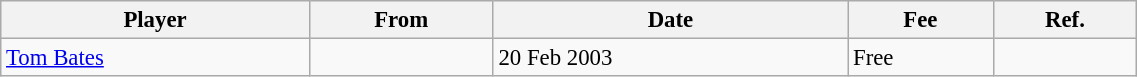<table class="wikitable sortable" style="text-align:center; font-size:95%;width:60%; text-align:left">
<tr>
<th>Player</th>
<th>From</th>
<th>Date</th>
<th>Fee</th>
<th>Ref.</th>
</tr>
<tr>
<td> <a href='#'>Tom Bates</a></td>
<td></td>
<td>20 Feb 2003</td>
<td>Free</td>
<td></td>
</tr>
</table>
